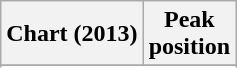<table class="wikitable sortable plainrowheaders" style="text-align:center">
<tr>
<th scope="col">Chart (2013)</th>
<th scope="col">Peak<br>position</th>
</tr>
<tr>
</tr>
<tr>
</tr>
<tr>
</tr>
<tr>
</tr>
</table>
